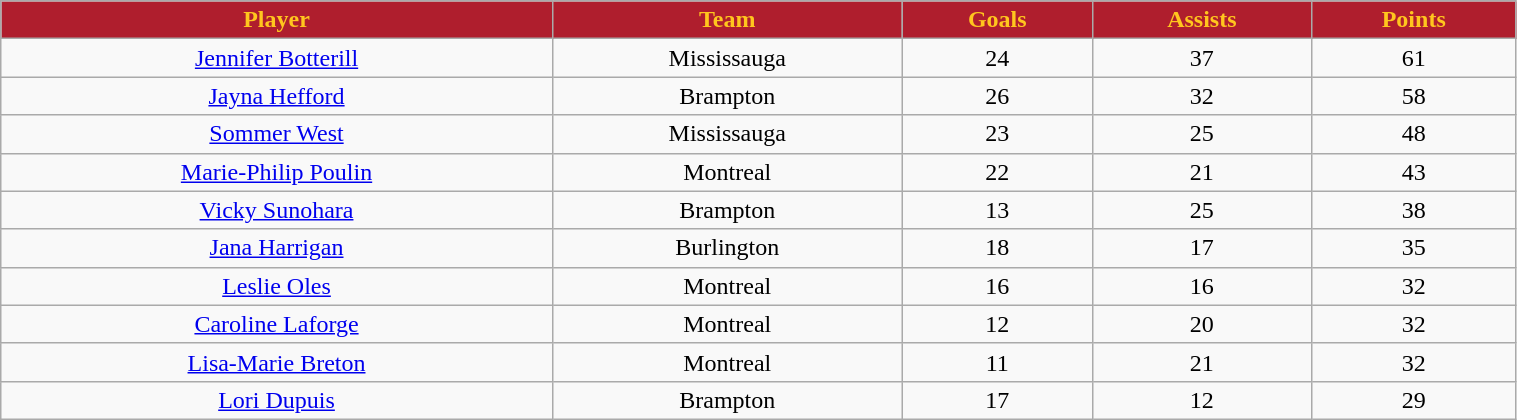<table class="wikitable" width="80%">
<tr align="center" style=" background:#AF1E2D;color:#FFC61E;">
<td><strong>Player</strong></td>
<td><strong>Team</strong></td>
<td><strong>Goals</strong></td>
<td><strong>Assists</strong></td>
<td><strong>Points</strong></td>
</tr>
<tr align="center" bgcolor="">
<td><a href='#'>Jennifer Botterill</a></td>
<td>Mississauga</td>
<td>24</td>
<td>37</td>
<td>61</td>
</tr>
<tr align="center" bgcolor="">
<td><a href='#'>Jayna Hefford</a></td>
<td>Brampton</td>
<td>26</td>
<td>32</td>
<td>58</td>
</tr>
<tr align="center" bgcolor="">
<td><a href='#'>Sommer West</a></td>
<td>Mississauga</td>
<td>23</td>
<td>25</td>
<td>48</td>
</tr>
<tr align="center" bgcolor="">
<td><a href='#'>Marie-Philip Poulin</a></td>
<td>Montreal</td>
<td>22</td>
<td>21</td>
<td>43</td>
</tr>
<tr align="center" bgcolor="">
<td><a href='#'>Vicky Sunohara</a></td>
<td>Brampton</td>
<td>13</td>
<td>25</td>
<td>38</td>
</tr>
<tr align="center" bgcolor="">
<td><a href='#'>Jana Harrigan</a></td>
<td>Burlington</td>
<td>18</td>
<td>17</td>
<td>35</td>
</tr>
<tr align="center" bgcolor="">
<td><a href='#'>Leslie Oles</a></td>
<td>Montreal</td>
<td>16</td>
<td>16</td>
<td>32</td>
</tr>
<tr align="center" bgcolor="">
<td><a href='#'>Caroline Laforge</a></td>
<td>Montreal</td>
<td>12</td>
<td>20</td>
<td>32</td>
</tr>
<tr align="center" bgcolor="">
<td><a href='#'>Lisa-Marie Breton</a></td>
<td>Montreal</td>
<td>11</td>
<td>21</td>
<td>32</td>
</tr>
<tr align="center" bgcolor="">
<td><a href='#'>Lori Dupuis</a></td>
<td>Brampton</td>
<td>17</td>
<td>12</td>
<td>29</td>
</tr>
</table>
